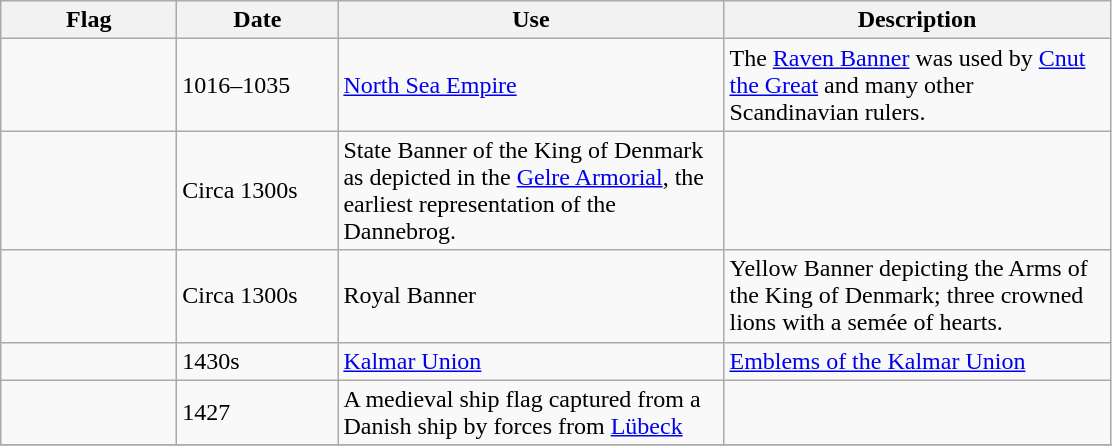<table class="wikitable">
<tr>
<th style="width:110px;">Flag</th>
<th style="width:100px;">Date</th>
<th style="width:250px;">Use</th>
<th style="width:250px;">Description</th>
</tr>
<tr>
<td></td>
<td>1016–1035</td>
<td><a href='#'>North Sea Empire</a></td>
<td>The <a href='#'>Raven Banner</a> was used by <a href='#'>Cnut the Great</a> and many other Scandinavian rulers.</td>
</tr>
<tr>
<td></td>
<td> Circa 1300s</td>
<td> State Banner of the King of Denmark as depicted in the <a href='#'>Gelre Armorial</a>, the earliest representation of the Dannebrog.</td>
<td></td>
</tr>
<tr>
<td></td>
<td> Circa 1300s</td>
<td> Royal Banner</td>
<td> Yellow Banner depicting the Arms of the King of Denmark; three crowned lions with a semée of hearts.</td>
</tr>
<tr>
<td></td>
<td>1430s</td>
<td><a href='#'>Kalmar Union</a></td>
<td><a href='#'>Emblems of the Kalmar Union</a></td>
</tr>
<tr>
<td></td>
<td>1427</td>
<td>A medieval ship flag captured from a Danish ship by forces from <a href='#'>Lübeck</a></td>
<td></td>
</tr>
<tr>
</tr>
</table>
